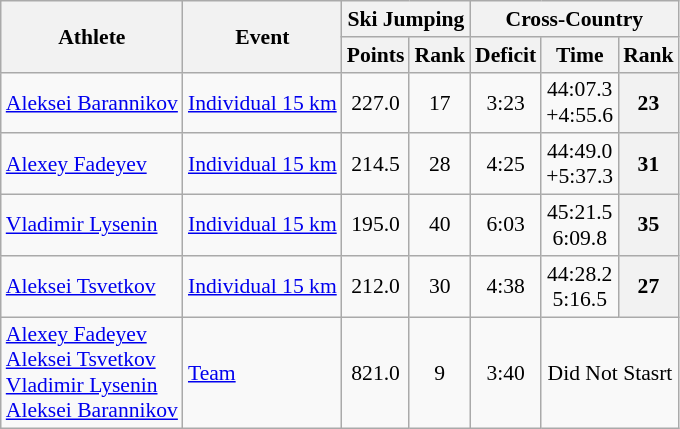<table class="wikitable" style="font-size:90%">
<tr>
<th rowspan="2">Athlete</th>
<th rowspan="2">Event</th>
<th colspan="2">Ski Jumping</th>
<th colspan="6">Cross-Country</th>
</tr>
<tr>
<th>Points</th>
<th>Rank</th>
<th>Deficit</th>
<th>Time</th>
<th>Rank</th>
</tr>
<tr>
<td><a href='#'>Aleksei Barannikov</a></td>
<td><a href='#'>Individual 15 km</a></td>
<td align="center">227.0</td>
<td align="center">17</td>
<td align="center">3:23</td>
<td align="center">44:07.3 <br>+4:55.6</td>
<th align="center">23</th>
</tr>
<tr>
<td><a href='#'>Alexey Fadeyev</a></td>
<td><a href='#'>Individual 15 km</a></td>
<td align="center">214.5</td>
<td align="center">28</td>
<td align="center">4:25</td>
<td align="center">44:49.0 <br>+5:37.3</td>
<th align="center">31</th>
</tr>
<tr>
<td><a href='#'>Vladimir Lysenin</a></td>
<td><a href='#'>Individual 15 km</a></td>
<td align="center">195.0</td>
<td align="center">40</td>
<td align="center">6:03</td>
<td align="center">45:21.5 <br>6:09.8</td>
<th align="center">35</th>
</tr>
<tr>
<td><a href='#'>Aleksei Tsvetkov</a></td>
<td><a href='#'>Individual 15 km</a></td>
<td align="center">212.0</td>
<td align="center">30</td>
<td align="center">4:38</td>
<td align="center">44:28.2 <br>5:16.5</td>
<th align="center">27</th>
</tr>
<tr>
<td><a href='#'>Alexey Fadeyev</a><br><a href='#'>Aleksei Tsvetkov</a><br><a href='#'>Vladimir Lysenin</a><br><a href='#'>Aleksei Barannikov</a></td>
<td><a href='#'>Team</a></td>
<td align="center">821.0</td>
<td align="center">9</td>
<td align="center">3:40</td>
<td align="center" colspan=2>Did Not Stasrt</td>
</tr>
</table>
